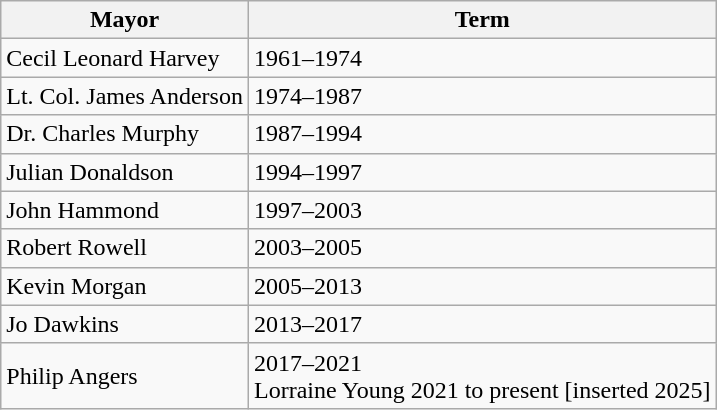<table class="wikitable">
<tr>
<th>Mayor</th>
<th>Term</th>
</tr>
<tr>
<td>Cecil Leonard Harvey</td>
<td>1961–1974</td>
</tr>
<tr>
<td>Lt. Col. James Anderson</td>
<td>1974–1987</td>
</tr>
<tr>
<td>Dr. Charles Murphy</td>
<td>1987–1994</td>
</tr>
<tr>
<td>Julian Donaldson</td>
<td>1994–1997</td>
</tr>
<tr>
<td>John Hammond</td>
<td>1997–2003</td>
</tr>
<tr>
<td>Robert Rowell</td>
<td>2003–2005</td>
</tr>
<tr>
<td>Kevin Morgan</td>
<td>2005–2013</td>
</tr>
<tr>
<td>Jo Dawkins</td>
<td>2013–2017</td>
</tr>
<tr>
<td>Philip Angers</td>
<td>2017–2021<br>Lorraine Young  2021 to present [inserted 2025]</td>
</tr>
</table>
